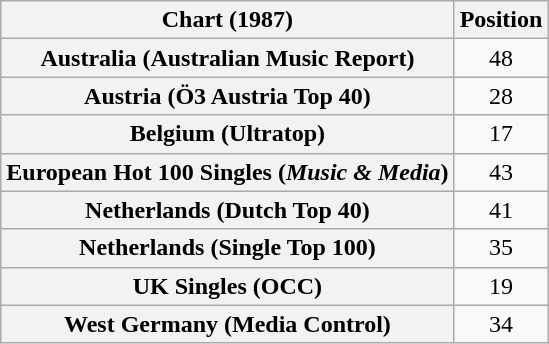<table class="wikitable sortable plainrowheaders" style="text-align:center;">
<tr>
<th scope="col">Chart (1987)</th>
<th scope="col">Position</th>
</tr>
<tr>
<th scope="row">Australia (Australian Music Report)</th>
<td>48</td>
</tr>
<tr>
<th scope="row">Austria (Ö3 Austria Top 40)</th>
<td>28</td>
</tr>
<tr>
<th scope="row">Belgium (Ultratop)</th>
<td>17</td>
</tr>
<tr>
<th scope="row">European Hot 100 Singles (<em>Music & Media</em>)</th>
<td>43</td>
</tr>
<tr>
<th scope="row">Netherlands (Dutch Top 40)</th>
<td>41</td>
</tr>
<tr>
<th scope="row">Netherlands (Single Top 100)</th>
<td>35</td>
</tr>
<tr>
<th scope="row">UK Singles (OCC)</th>
<td>19</td>
</tr>
<tr>
<th scope="row">West Germany (Media Control)</th>
<td>34</td>
</tr>
</table>
